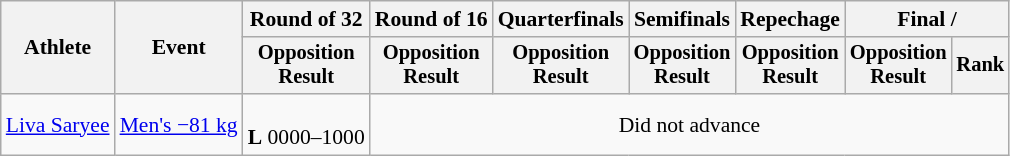<table class="wikitable" style="font-size:90%">
<tr>
<th rowspan="2">Athlete</th>
<th rowspan="2">Event</th>
<th>Round of 32</th>
<th>Round of 16</th>
<th>Quarterfinals</th>
<th>Semifinals</th>
<th>Repechage</th>
<th colspan=2>Final / </th>
</tr>
<tr style="font-size:95%">
<th>Opposition<br>Result</th>
<th>Opposition<br>Result</th>
<th>Opposition<br>Result</th>
<th>Opposition<br>Result</th>
<th>Opposition<br>Result</th>
<th>Opposition<br>Result</th>
<th>Rank</th>
</tr>
<tr align=center>
<td align=left><a href='#'>Liva Saryee</a></td>
<td align=left><a href='#'>Men's −81 kg</a></td>
<td><br><strong>L</strong> 0000–1000</td>
<td colspan=6>Did not advance</td>
</tr>
</table>
